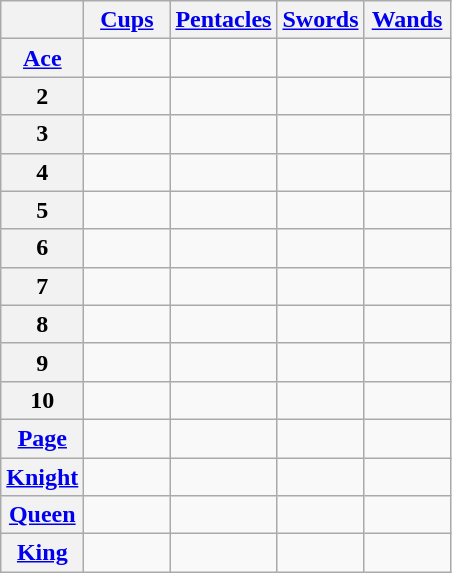<table class=wikitable>
<tr>
<th></th>
<th style="width: 50px;"><a href='#'>Cups</a></th>
<th style="width: 50px;"><a href='#'>Pentacles</a></th>
<th style="width: 50px;"><a href='#'>Swords</a></th>
<th style="width: 50px;"><a href='#'>Wands</a></th>
</tr>
<tr>
<th><a href='#'>Ace</a></th>
<td></td>
<td></td>
<td></td>
<td></td>
</tr>
<tr>
<th>2</th>
<td></td>
<td></td>
<td></td>
<td></td>
</tr>
<tr>
<th>3</th>
<td></td>
<td></td>
<td></td>
<td></td>
</tr>
<tr>
<th>4</th>
<td></td>
<td></td>
<td></td>
<td></td>
</tr>
<tr>
<th>5</th>
<td></td>
<td></td>
<td></td>
<td></td>
</tr>
<tr>
<th>6</th>
<td></td>
<td></td>
<td></td>
<td></td>
</tr>
<tr>
<th>7</th>
<td></td>
<td></td>
<td></td>
<td></td>
</tr>
<tr>
<th>8</th>
<td></td>
<td></td>
<td></td>
<td></td>
</tr>
<tr>
<th>9</th>
<td></td>
<td></td>
<td></td>
<td></td>
</tr>
<tr>
<th>10</th>
<td></td>
<td></td>
<td></td>
<td></td>
</tr>
<tr>
<th><a href='#'>Page</a></th>
<td></td>
<td></td>
<td></td>
<td></td>
</tr>
<tr>
<th><a href='#'>Knight</a></th>
<td></td>
<td></td>
<td></td>
<td></td>
</tr>
<tr>
<th><a href='#'>Queen</a></th>
<td></td>
<td></td>
<td></td>
<td></td>
</tr>
<tr>
<th><a href='#'>King</a></th>
<td></td>
<td></td>
<td></td>
<td></td>
</tr>
</table>
